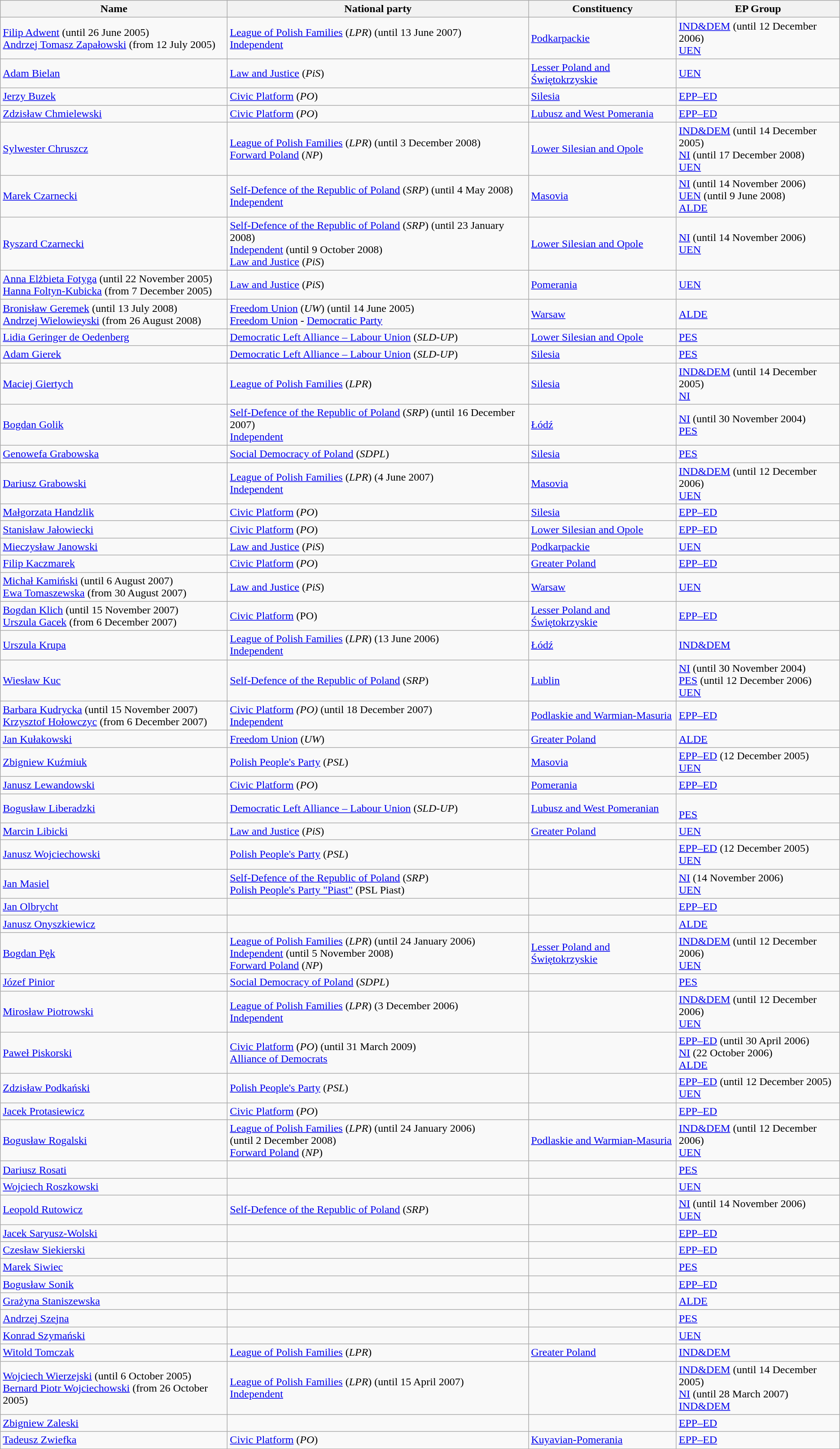<table class="sortable wikitable">
<tr>
<th>Name</th>
<th>National party</th>
<th>Constituency</th>
<th>EP Group</th>
</tr>
<tr>
<td><a href='#'>Filip Adwent</a> (until 26 June 2005)<br><a href='#'>Andrzej Tomasz Zapałowski</a> (from 12 July 2005)</td>
<td> <a href='#'>League of Polish Families</a> (<em>LPR</em>) (until 13 June 2007)<br> <a href='#'>Independent</a></td>
<td><a href='#'>Podkarpackie</a></td>
<td><a href='#'></a> <a href='#'>IND&DEM</a> (until 12 December 2006)<br> <a href='#'>UEN</a></td>
</tr>
<tr>
<td><a href='#'>Adam Bielan</a></td>
<td> <a href='#'>Law and Justice</a> (<em>PiS</em>)</td>
<td><a href='#'>Lesser Poland and Świętokrzyskie</a></td>
<td> <a href='#'>UEN</a></td>
</tr>
<tr>
<td><a href='#'>Jerzy Buzek</a></td>
<td> <a href='#'>Civic Platform</a> (<em>PO</em>)</td>
<td><a href='#'>Silesia</a></td>
<td> <a href='#'>EPP–ED</a></td>
</tr>
<tr>
<td><a href='#'>Zdzisław Chmielewski</a></td>
<td> <a href='#'>Civic Platform</a> (<em>PO</em>)</td>
<td><a href='#'>Lubusz and West Pomerania</a></td>
<td> <a href='#'>EPP–ED</a></td>
</tr>
<tr>
<td><a href='#'>Sylwester Chruszcz</a></td>
<td> <a href='#'>League of Polish Families</a> (<em>LPR</em>) (until 3 December 2008)<br> <a href='#'>Forward Poland</a> (<em>NP</em>)</td>
<td><a href='#'>Lower Silesian and Opole</a></td>
<td><a href='#'></a> <a href='#'>IND&DEM</a> (until 14 December 2005)<br> <a href='#'>NI</a> (until 17 December 2008)<br> <a href='#'>UEN</a></td>
</tr>
<tr>
<td><a href='#'>Marek Czarnecki</a></td>
<td> <a href='#'>Self-Defence of the Republic of Poland</a> (<em>SRP</em>) (until 4 May 2008)<br> <a href='#'>Independent</a></td>
<td><a href='#'>Masovia</a></td>
<td> <a href='#'>NI</a> (until 14 November 2006)<br> <a href='#'>UEN</a> (until 9 June 2008)<br><a href='#'> ALDE</a></td>
</tr>
<tr>
<td><a href='#'>Ryszard Czarnecki</a></td>
<td> <a href='#'>Self-Defence of the Republic of Poland</a> (<em>SRP</em>) (until 23 January 2008)<br> <a href='#'>Independent</a> (until 9 October 2008)<br> <a href='#'>Law and Justice</a> (<em>PiS</em>)</td>
<td><a href='#'>Lower Silesian and Opole</a></td>
<td> <a href='#'>NI</a> (until 14 November 2006)<br> <a href='#'>UEN</a></td>
</tr>
<tr>
<td><a href='#'>Anna Elżbieta Fotyga</a> (until 22 November 2005)<br><a href='#'>Hanna Foltyn-Kubicka</a> (from 7 December 2005)</td>
<td> <a href='#'>Law and Justice</a> (<em>PiS</em>)</td>
<td><a href='#'>Pomerania</a></td>
<td> <a href='#'>UEN</a></td>
</tr>
<tr>
<td><a href='#'>Bronisław Geremek</a> (until 13 July 2008)<br><a href='#'>Andrzej Wielowieyski</a> (from 26 August 2008)</td>
<td> <a href='#'>Freedom Union</a> (<em>UW</em>) (until 14 June 2005)<br> <a href='#'>Freedom Union</a> - <a href='#'>Democratic Party</a></td>
<td><a href='#'>Warsaw</a></td>
<td><a href='#'> ALDE</a></td>
</tr>
<tr>
<td><a href='#'>Lidia Geringer de Oedenberg</a></td>
<td> <a href='#'>Democratic Left Alliance – Labour Union</a> (<em>SLD-UP</em>)</td>
<td><a href='#'>Lower Silesian and Opole</a></td>
<td> <a href='#'>PES</a></td>
</tr>
<tr>
<td><a href='#'>Adam Gierek</a></td>
<td> <a href='#'>Democratic Left Alliance – Labour Union</a> (<em>SLD-UP</em>)</td>
<td><a href='#'>Silesia</a></td>
<td> <a href='#'>PES</a></td>
</tr>
<tr>
<td><a href='#'>Maciej Giertych</a></td>
<td> <a href='#'>League of Polish Families</a> (<em>LPR</em>)</td>
<td><a href='#'>Silesia</a></td>
<td> <a href='#'>IND&DEM</a>  (until 14 December 2005)<br> <a href='#'>NI</a></td>
</tr>
<tr>
<td><a href='#'>Bogdan Golik</a></td>
<td> <a href='#'>Self-Defence of the Republic of Poland</a> (<em>SRP</em>) (until 16 December 2007)<br> <a href='#'>Independent</a></td>
<td><a href='#'>Łódź</a></td>
<td> <a href='#'>NI</a> (until 30 November 2004)<br> <a href='#'>PES</a></td>
</tr>
<tr>
<td><a href='#'>Genowefa Grabowska</a></td>
<td> <a href='#'>Social Democracy of Poland</a> (<em>SDPL</em>)</td>
<td><a href='#'>Silesia</a></td>
<td> <a href='#'>PES</a></td>
</tr>
<tr>
<td><a href='#'>Dariusz Grabowski</a></td>
<td> <a href='#'>League of Polish Families</a> (<em>LPR</em>) (4 June 2007)<br> <a href='#'>Independent</a></td>
<td><a href='#'>Masovia</a></td>
<td><a href='#'></a> <a href='#'>IND&DEM</a> (until 12 December 2006)<br> <a href='#'>UEN</a></td>
</tr>
<tr>
<td><a href='#'>Małgorzata Handzlik</a></td>
<td> <a href='#'>Civic Platform</a> (<em>PO</em>)</td>
<td><a href='#'>Silesia</a></td>
<td> <a href='#'>EPP–ED</a></td>
</tr>
<tr>
<td><a href='#'>Stanisław Jałowiecki</a></td>
<td> <a href='#'>Civic Platform</a> (<em>PO</em>)</td>
<td><a href='#'>Lower Silesian and Opole</a></td>
<td> <a href='#'>EPP–ED</a></td>
</tr>
<tr>
<td><a href='#'>Mieczysław Janowski</a></td>
<td> <a href='#'>Law and Justice</a> (<em>PiS</em>)</td>
<td><a href='#'>Podkarpackie</a></td>
<td> <a href='#'>UEN</a></td>
</tr>
<tr>
<td><a href='#'>Filip Kaczmarek</a></td>
<td> <a href='#'>Civic Platform</a> (<em>PO</em>)</td>
<td><a href='#'>Greater Poland</a></td>
<td> <a href='#'>EPP–ED</a></td>
</tr>
<tr>
<td><a href='#'>Michał Kamiński</a> (until 6 August 2007)<br><a href='#'>Ewa Tomaszewska</a> (from 30 August 2007)</td>
<td> <a href='#'>Law and Justice</a> (<em>PiS</em>)</td>
<td><a href='#'>Warsaw</a></td>
<td><a href='#'> UEN</a></td>
</tr>
<tr>
<td><a href='#'>Bogdan Klich</a> (until 15 November 2007)<br><a href='#'>Urszula Gacek</a> (from 6 December 2007)</td>
<td> <a href='#'>Civic Platform</a> (PO)</td>
<td><a href='#'>Lesser Poland and Świętokrzyskie</a></td>
<td><a href='#'> EPP–ED</a></td>
</tr>
<tr>
<td><a href='#'>Urszula Krupa</a></td>
<td> <a href='#'>League of Polish Families</a> (<em>LPR</em>) (13 June 2006)<br> <a href='#'>Independent</a></td>
<td><a href='#'>Łódź</a></td>
<td> <a href='#'>IND&DEM</a></td>
</tr>
<tr>
<td><a href='#'>Wiesław Kuc</a></td>
<td> <a href='#'>Self-Defence of the Republic of Poland</a> (<em>SRP</em>)</td>
<td><a href='#'>Lublin</a></td>
<td> <a href='#'>NI</a> (until 30 November 2004)<br> <a href='#'>PES</a> (until 12 December 2006)<br><a href='#'> UEN</a></td>
</tr>
<tr>
<td><a href='#'>Barbara Kudrycka</a> (until 15 November 2007)<br><a href='#'>Krzysztof Hołowczyc</a>  (from 6 December 2007)</td>
<td> <a href='#'>Civic Platform</a> <em>(PO)</em> (until 18 December 2007)<br> <a href='#'>Independent</a></td>
<td><a href='#'>Podlaskie and Warmian-Masuria</a></td>
<td><a href='#'> EPP–ED</a></td>
</tr>
<tr>
<td><a href='#'>Jan Kułakowski</a></td>
<td> <a href='#'>Freedom Union</a> (<em>UW</em>)</td>
<td><a href='#'>Greater Poland</a></td>
<td> <a href='#'>ALDE</a></td>
</tr>
<tr>
<td><a href='#'>Zbigniew Kuźmiuk</a></td>
<td> <a href='#'>Polish People's Party</a> (<em>PSL</em>)</td>
<td><a href='#'>Masovia</a></td>
<td> <a href='#'>EPP–ED</a> (12 December 2005)<br> <a href='#'>UEN</a></td>
</tr>
<tr>
<td><a href='#'>Janusz Lewandowski</a></td>
<td> <a href='#'>Civic Platform</a> (<em>PO</em>)</td>
<td><a href='#'>Pomerania</a></td>
<td> <a href='#'>EPP–ED</a></td>
</tr>
<tr>
<td><a href='#'>Bogusław Liberadzki</a></td>
<td> <a href='#'>Democratic Left Alliance – Labour Union</a> (<em>SLD-UP</em>)</td>
<td><a href='#'>Lubusz and West Pomeranian</a></td>
<td><br> <a href='#'>PES</a></td>
</tr>
<tr>
<td><a href='#'>Marcin Libicki</a></td>
<td> <a href='#'>Law and Justice</a> (<em>PiS</em>)</td>
<td><a href='#'>Greater Poland</a></td>
<td> <a href='#'>UEN</a></td>
</tr>
<tr>
<td><a href='#'>Janusz Wojciechowski</a></td>
<td> <a href='#'>Polish People's Party</a> (<em>PSL</em>)</td>
<td></td>
<td> <a href='#'>EPP–ED</a> (12 December 2005)<br> <a href='#'>UEN</a></td>
</tr>
<tr>
<td><a href='#'>Jan Masiel</a></td>
<td> <a href='#'>Self-Defence of the Republic of Poland</a> (<em>SRP</em>)<br> <a href='#'>Polish People's Party "Piast"</a> (PSL Piast)</td>
<td></td>
<td> <a href='#'>NI</a> (14 November 2006)<br> <a href='#'>UEN</a></td>
</tr>
<tr>
<td><a href='#'>Jan Olbrycht</a></td>
<td></td>
<td></td>
<td> <a href='#'>EPP–ED</a></td>
</tr>
<tr>
<td><a href='#'>Janusz Onyszkiewicz</a></td>
<td></td>
<td></td>
<td> <a href='#'>ALDE</a></td>
</tr>
<tr>
<td><a href='#'>Bogdan Pęk</a></td>
<td> <a href='#'>League of Polish Families</a> (<em>LPR</em>) (until 24 January 2006)<br> <a href='#'>Independent</a> (until 5 November 2008)<br> <a href='#'>Forward Poland</a> (<em>NP</em>)</td>
<td><a href='#'>Lesser Poland and Świętokrzyskie</a></td>
<td><a href='#'></a> <a href='#'>IND&DEM</a> (until 12 December 2006)<br> <a href='#'>UEN</a></td>
</tr>
<tr>
<td><a href='#'>Józef Pinior</a></td>
<td> <a href='#'>Social Democracy of Poland</a> (<em>SDPL</em>)</td>
<td></td>
<td> <a href='#'>PES</a></td>
</tr>
<tr>
<td><a href='#'>Mirosław Piotrowski</a></td>
<td> <a href='#'>League of Polish Families</a> (<em>LPR</em>) (3 December 2006)<br> <a href='#'>Independent</a></td>
<td></td>
<td><a href='#'></a> <a href='#'>IND&DEM</a> (until 12 December 2006)<br> <a href='#'>UEN</a></td>
</tr>
<tr>
<td><a href='#'>Paweł Piskorski</a></td>
<td> <a href='#'>Civic Platform</a> (<em>PO</em>) (until 31 March 2009)<br> <a href='#'>Alliance of Democrats</a></td>
<td></td>
<td> <a href='#'>EPP–ED</a> (until 30 April 2006)<br> <a href='#'>NI</a> (22 October 2006)<br> <a href='#'>ALDE</a></td>
</tr>
<tr>
<td><a href='#'>Zdzisław Podkański</a></td>
<td> <a href='#'>Polish People's Party</a> (<em>PSL</em>)</td>
<td></td>
<td> <a href='#'>EPP–ED</a> (until 12 December 2005)<br> <a href='#'>UEN</a></td>
</tr>
<tr>
<td><a href='#'>Jacek Protasiewicz</a></td>
<td> <a href='#'>Civic Platform</a> (<em>PO</em>)</td>
<td></td>
<td> <a href='#'>EPP–ED</a></td>
</tr>
<tr>
<td><a href='#'>Bogusław Rogalski</a></td>
<td> <a href='#'>League of Polish Families</a> (<em>LPR</em>) (until 24 January 2006)<br>  (until 2 December 2008)<br> <a href='#'>Forward Poland</a> (<em>NP</em>)</td>
<td><a href='#'>Podlaskie and Warmian-Masuria</a></td>
<td><a href='#'></a> <a href='#'>IND&DEM</a> (until 12 December 2006)<br> <a href='#'>UEN</a></td>
</tr>
<tr>
<td><a href='#'>Dariusz Rosati</a></td>
<td></td>
<td></td>
<td> <a href='#'>PES</a></td>
</tr>
<tr>
<td><a href='#'>Wojciech Roszkowski</a></td>
<td></td>
<td></td>
<td> <a href='#'>UEN</a></td>
</tr>
<tr>
<td><a href='#'>Leopold Rutowicz</a></td>
<td> <a href='#'>Self-Defence of the Republic of Poland</a> (<em>SRP</em>)</td>
<td></td>
<td> <a href='#'>NI</a> (until 14 November 2006)<br> <a href='#'>UEN</a></td>
</tr>
<tr>
<td><a href='#'>Jacek Saryusz-Wolski</a></td>
<td></td>
<td></td>
<td> <a href='#'>EPP–ED</a></td>
</tr>
<tr>
<td><a href='#'>Czesław Siekierski</a></td>
<td></td>
<td></td>
<td> <a href='#'>EPP–ED</a></td>
</tr>
<tr>
<td><a href='#'>Marek Siwiec</a></td>
<td></td>
<td></td>
<td> <a href='#'>PES</a></td>
</tr>
<tr>
<td><a href='#'>Bogusław Sonik</a></td>
<td></td>
<td></td>
<td> <a href='#'>EPP–ED</a></td>
</tr>
<tr>
<td><a href='#'>Grażyna Staniszewska</a></td>
<td></td>
<td></td>
<td> <a href='#'>ALDE</a></td>
</tr>
<tr>
<td><a href='#'>Andrzej Szejna</a></td>
<td></td>
<td></td>
<td> <a href='#'>PES</a></td>
</tr>
<tr>
<td><a href='#'>Konrad Szymański</a></td>
<td></td>
<td></td>
<td> <a href='#'>UEN</a></td>
</tr>
<tr>
<td><a href='#'>Witold Tomczak</a></td>
<td> <a href='#'>League of Polish Families</a> (<em>LPR</em>)</td>
<td><a href='#'>Greater Poland</a></td>
<td><a href='#'></a> <a href='#'>IND&DEM</a></td>
</tr>
<tr>
<td><a href='#'>Wojciech Wierzejski</a> (until 6 October 2005)<br><a href='#'>Bernard Piotr Wojciechowski</a> (from 26 October 2005)</td>
<td> <a href='#'>League of Polish Families</a> (<em>LPR</em>) (until 15 April 2007)<br> <a href='#'>Independent</a></td>
<td></td>
<td> <a href='#'>IND&DEM</a> (until 14 December 2005)<br> <a href='#'>NI</a> (until 28 March 2007)<br> <a href='#'>IND&DEM</a></td>
</tr>
<tr>
<td><a href='#'>Zbigniew Zaleski</a></td>
<td></td>
<td></td>
<td> <a href='#'>EPP–ED</a></td>
</tr>
<tr>
<td><a href='#'>Tadeusz Zwiefka</a></td>
<td> <a href='#'>Civic Platform</a> (<em>PO</em>)</td>
<td><a href='#'>Kuyavian-Pomerania</a></td>
<td> <a href='#'>EPP–ED</a></td>
</tr>
</table>
